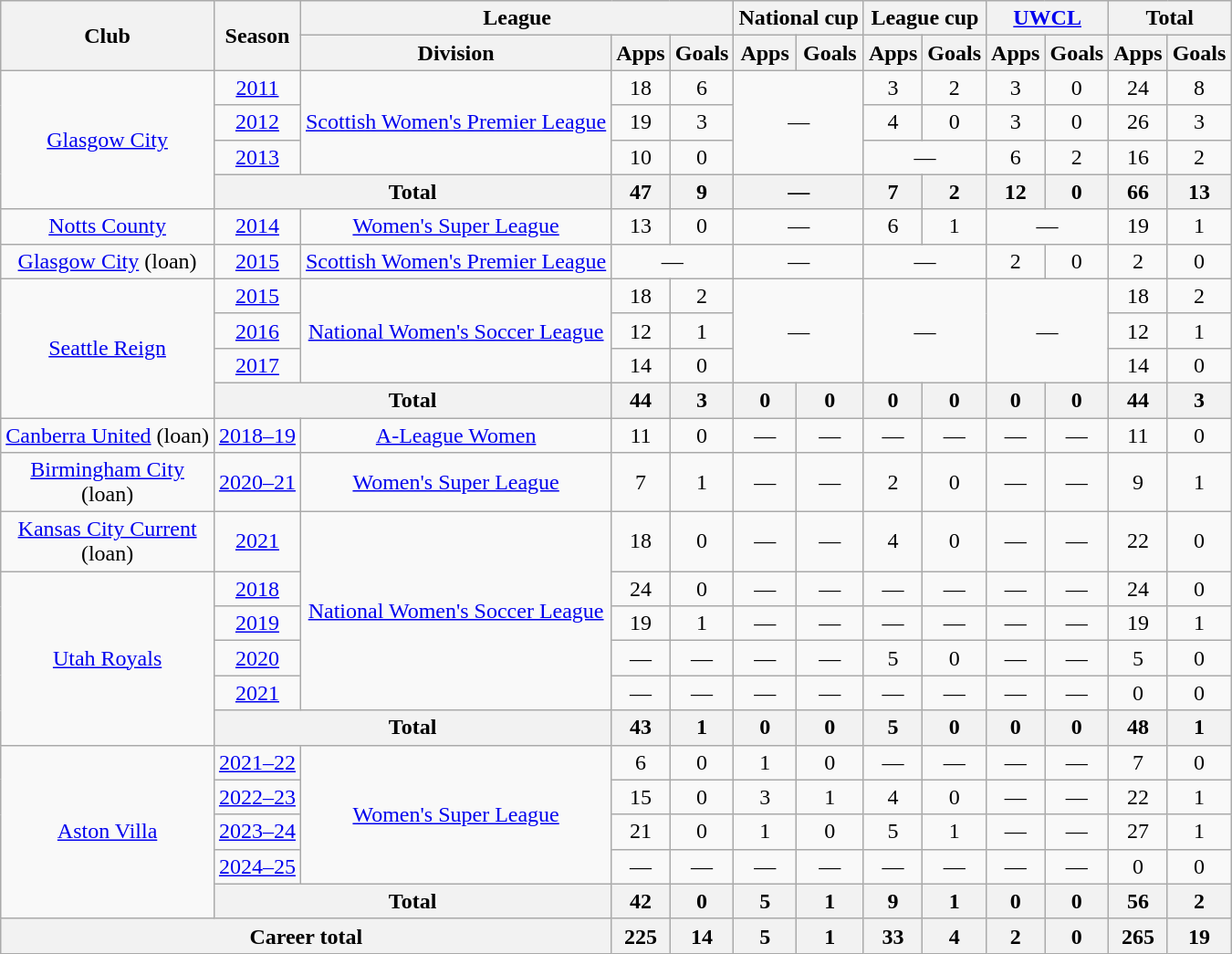<table class="wikitable" style="text-align:center">
<tr>
<th rowspan="2">Club</th>
<th rowspan="2">Season</th>
<th colspan="3">League</th>
<th colspan="2">National cup</th>
<th colspan="2">League cup</th>
<th colspan="2"><a href='#'>UWCL</a></th>
<th colspan="2">Total</th>
</tr>
<tr>
<th>Division</th>
<th>Apps</th>
<th>Goals</th>
<th>Apps</th>
<th>Goals</th>
<th>Apps</th>
<th>Goals</th>
<th>Apps</th>
<th>Goals</th>
<th>Apps</th>
<th>Goals</th>
</tr>
<tr>
<td rowspan="4"><a href='#'>Glasgow City</a></td>
<td><a href='#'>2011</a></td>
<td rowspan="3"><a href='#'>Scottish Women's Premier League</a></td>
<td>18</td>
<td>6</td>
<td colspan="2" rowspan="3">—</td>
<td>3</td>
<td>2</td>
<td>3</td>
<td>0</td>
<td>24</td>
<td>8</td>
</tr>
<tr>
<td><a href='#'>2012</a></td>
<td>19</td>
<td>3</td>
<td>4</td>
<td>0</td>
<td>3</td>
<td>0</td>
<td>26</td>
<td>3</td>
</tr>
<tr>
<td><a href='#'>2013</a></td>
<td>10</td>
<td>0</td>
<td colspan="2">—</td>
<td>6</td>
<td>2</td>
<td>16</td>
<td>2</td>
</tr>
<tr>
<th colspan="2">Total</th>
<th>47</th>
<th>9</th>
<th colspan="2">—</th>
<th>7</th>
<th>2</th>
<th>12</th>
<th>0</th>
<th>66</th>
<th>13</th>
</tr>
<tr>
<td><a href='#'>Notts County</a></td>
<td><a href='#'>2014</a></td>
<td><a href='#'>Women's Super League</a></td>
<td>13</td>
<td>0</td>
<td colspan="2">—</td>
<td>6</td>
<td>1</td>
<td colspan="2">—</td>
<td>19</td>
<td>1</td>
</tr>
<tr>
<td><a href='#'>Glasgow City</a> (loan)</td>
<td><a href='#'>2015</a></td>
<td><a href='#'>Scottish Women's Premier League</a></td>
<td colspan="2">—</td>
<td colspan="2">—</td>
<td colspan="2">—</td>
<td>2</td>
<td>0</td>
<td>2</td>
<td>0</td>
</tr>
<tr>
<td rowspan="4"><a href='#'>Seattle Reign</a></td>
<td><a href='#'>2015</a></td>
<td rowspan="3"><a href='#'>National Women's Soccer League</a></td>
<td>18</td>
<td>2</td>
<td colspan="2" rowspan="3">—</td>
<td colspan="2" rowspan="3">—</td>
<td colspan="2" rowspan="3">—</td>
<td>18</td>
<td>2</td>
</tr>
<tr>
<td><a href='#'>2016</a></td>
<td>12</td>
<td>1</td>
<td>12</td>
<td>1</td>
</tr>
<tr>
<td><a href='#'>2017</a></td>
<td>14</td>
<td>0</td>
<td>14</td>
<td>0</td>
</tr>
<tr>
<th colspan="2">Total</th>
<th>44</th>
<th>3</th>
<th>0</th>
<th>0</th>
<th>0</th>
<th>0</th>
<th>0</th>
<th>0</th>
<th>44</th>
<th>3</th>
</tr>
<tr>
<td><a href='#'>Canberra United</a> (loan)</td>
<td><a href='#'>2018–19</a></td>
<td><a href='#'>A-League Women</a></td>
<td>11</td>
<td>0</td>
<td>—</td>
<td>—</td>
<td>—</td>
<td>—</td>
<td>—</td>
<td>—</td>
<td>11</td>
<td>0</td>
</tr>
<tr>
<td><a href='#'>Birmingham City</a><br>(loan)</td>
<td><a href='#'>2020–21</a></td>
<td><a href='#'>Women's Super League</a></td>
<td>7</td>
<td>1</td>
<td>—</td>
<td>—</td>
<td>2</td>
<td>0</td>
<td>—</td>
<td>—</td>
<td>9</td>
<td>1</td>
</tr>
<tr>
<td><a href='#'>Kansas City Current</a><br>(loan)</td>
<td><a href='#'>2021</a></td>
<td rowspan="5"><a href='#'>National Women's Soccer League</a></td>
<td>18</td>
<td>0</td>
<td>—</td>
<td>—</td>
<td>4</td>
<td>0</td>
<td>—</td>
<td>—</td>
<td>22</td>
<td>0</td>
</tr>
<tr>
<td rowspan="5"><a href='#'>Utah Royals</a></td>
<td><a href='#'>2018</a></td>
<td>24</td>
<td>0</td>
<td>—</td>
<td>—</td>
<td>—</td>
<td>—</td>
<td>—</td>
<td>—</td>
<td>24</td>
<td>0</td>
</tr>
<tr>
<td><a href='#'>2019</a></td>
<td>19</td>
<td>1</td>
<td>—</td>
<td>—</td>
<td>—</td>
<td>—</td>
<td>—</td>
<td>—</td>
<td>19</td>
<td>1</td>
</tr>
<tr>
<td><a href='#'>2020</a></td>
<td>—</td>
<td>—</td>
<td>—</td>
<td>—</td>
<td>5</td>
<td>0</td>
<td>—</td>
<td>—</td>
<td>5</td>
<td>0</td>
</tr>
<tr>
<td><a href='#'>2021</a></td>
<td>—</td>
<td>—</td>
<td>—</td>
<td>—</td>
<td>—</td>
<td>—</td>
<td>—</td>
<td>—</td>
<td>0</td>
<td>0</td>
</tr>
<tr>
<th colspan="2">Total</th>
<th>43</th>
<th>1</th>
<th>0</th>
<th>0</th>
<th>5</th>
<th>0</th>
<th>0</th>
<th>0</th>
<th>48</th>
<th>1</th>
</tr>
<tr>
<td rowspan="5"><a href='#'>Aston Villa</a></td>
<td><a href='#'>2021–22</a></td>
<td rowspan="4"><a href='#'>Women's Super League</a></td>
<td>6</td>
<td>0</td>
<td>1</td>
<td>0</td>
<td>—</td>
<td>—</td>
<td>—</td>
<td>—</td>
<td>7</td>
<td>0</td>
</tr>
<tr>
<td><a href='#'>2022–23</a></td>
<td>15</td>
<td>0</td>
<td>3</td>
<td>1</td>
<td>4</td>
<td>0</td>
<td>—</td>
<td>—</td>
<td>22</td>
<td>1</td>
</tr>
<tr>
<td><a href='#'>2023–24</a></td>
<td>21</td>
<td>0</td>
<td>1</td>
<td>0</td>
<td>5</td>
<td>1</td>
<td>—</td>
<td>—</td>
<td>27</td>
<td>1</td>
</tr>
<tr>
<td><a href='#'>2024–25</a></td>
<td>—</td>
<td>—</td>
<td>—</td>
<td>—</td>
<td>—</td>
<td>—</td>
<td>—</td>
<td>—</td>
<td>0</td>
<td>0</td>
</tr>
<tr>
<th colspan="2">Total</th>
<th>42</th>
<th>0</th>
<th>5</th>
<th>1</th>
<th>9</th>
<th>1</th>
<th>0</th>
<th>0</th>
<th>56</th>
<th>2</th>
</tr>
<tr>
<th colspan="3">Career total</th>
<th>225</th>
<th>14</th>
<th>5</th>
<th>1</th>
<th>33</th>
<th>4</th>
<th>2</th>
<th>0</th>
<th>265</th>
<th>19</th>
</tr>
</table>
